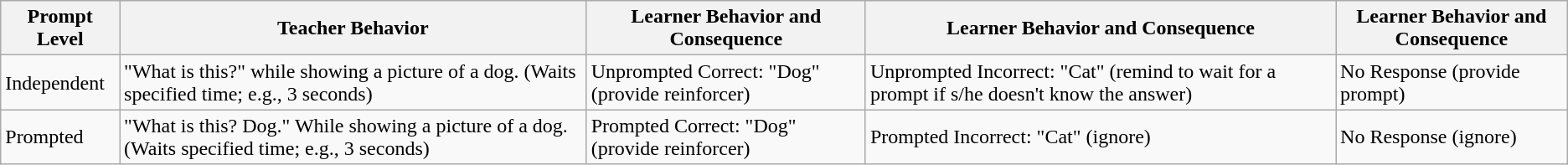<table class="wikitable">
<tr>
<th>Prompt Level</th>
<th>Teacher Behavior</th>
<th>Learner Behavior and Consequence</th>
<th>Learner Behavior and Consequence</th>
<th>Learner Behavior and Consequence</th>
</tr>
<tr>
<td>Independent</td>
<td>"What is this?" while showing a picture of a dog. (Waits specified time; e.g., 3 seconds)</td>
<td>Unprompted Correct: "Dog" (provide reinforcer)</td>
<td>Unprompted Incorrect: "Cat" (remind to wait for a prompt if s/he doesn't know the answer)</td>
<td>No Response (provide prompt)</td>
</tr>
<tr>
<td>Prompted</td>
<td>"What is this? Dog." While showing a picture of a dog. (Waits specified time; e.g., 3 seconds)</td>
<td>Prompted Correct: "Dog" (provide reinforcer)</td>
<td>Prompted Incorrect: "Cat" (ignore)</td>
<td>No Response (ignore)</td>
</tr>
</table>
